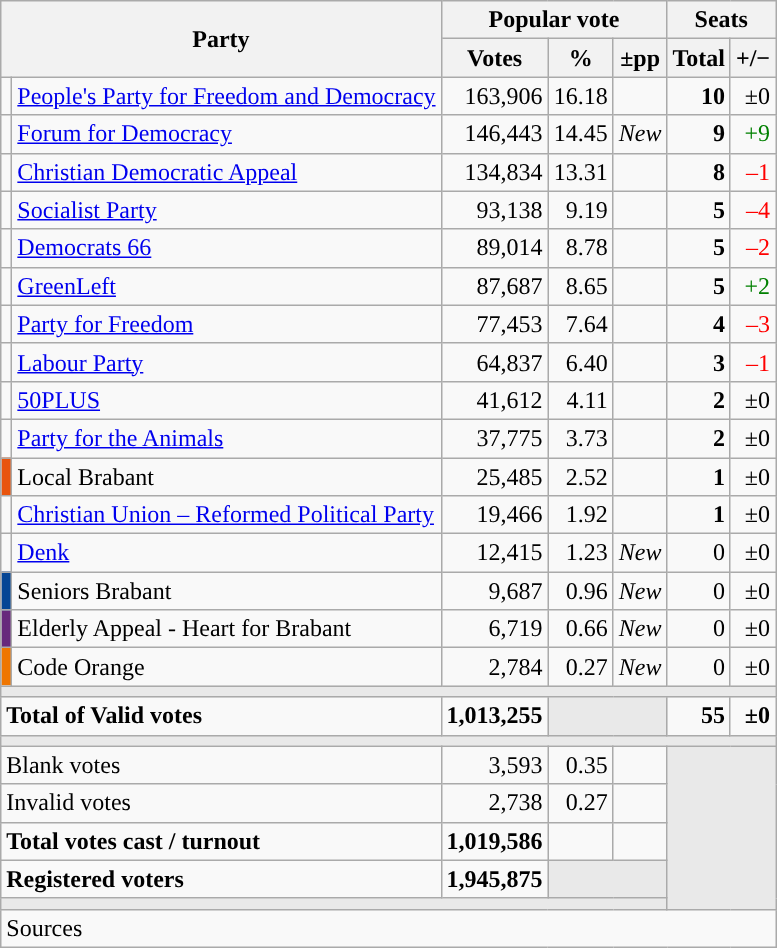<table class="wikitable" style="text-align:right;">
<tr>
<th colspan=2 rowspan=2>Party</th>
<th colspan=3>Popular vote</th>
<th colspan=2>Seats</th>
</tr>
<tr>
<th>Votes</th>
<th>%</th>
<th>±pp</th>
<th>Total</th>
<th>+/−</th>
</tr>
<tr>
<td style="color:inherit;background:"></td>
<td align="left"><a href='#'>People's Party for Freedom and Democracy</a></td>
<td>163,906</td>
<td>16.18</td>
<td></td>
<td><strong>10</strong></td>
<td>±0</td>
</tr>
<tr>
<td style="color:inherit;background:"></td>
<td align="left"><a href='#'>Forum for Democracy</a></td>
<td>146,443</td>
<td>14.45</td>
<td><em>New</em></td>
<td><strong>9</strong></td>
<td style="color:green;">+9</td>
</tr>
<tr>
<td style="color:inherit;background:"></td>
<td align="left"><a href='#'>Christian Democratic Appeal</a></td>
<td>134,834</td>
<td>13.31</td>
<td></td>
<td><strong>8</strong></td>
<td style="color:red;">–1</td>
</tr>
<tr>
<td style="color:inherit;background:"></td>
<td align="left"><a href='#'>Socialist Party</a></td>
<td>93,138</td>
<td>9.19</td>
<td></td>
<td><strong>5</strong></td>
<td style="color:red;">–4</td>
</tr>
<tr>
<td style="color:inherit;background:"></td>
<td align="left"><a href='#'>Democrats 66</a></td>
<td>89,014</td>
<td>8.78</td>
<td></td>
<td><strong>5</strong></td>
<td style="color:red;">–2</td>
</tr>
<tr>
<td style="color:inherit;background:"></td>
<td align="left"><a href='#'>GreenLeft</a></td>
<td>87,687</td>
<td>8.65</td>
<td></td>
<td><strong>5</strong></td>
<td style="color:green;">+2</td>
</tr>
<tr>
<td style="color:inherit;background:"></td>
<td align="left"><a href='#'>Party for Freedom</a></td>
<td>77,453</td>
<td>7.64</td>
<td></td>
<td><strong>4</strong></td>
<td style="color:red;">–3</td>
</tr>
<tr>
<td style="color:inherit;background:"></td>
<td align="left"><a href='#'>Labour Party</a></td>
<td>64,837</td>
<td>6.40</td>
<td></td>
<td><strong>3</strong></td>
<td style="color:red;">–1</td>
</tr>
<tr>
<td style="color:inherit;background:"></td>
<td align="left"><a href='#'>50PLUS</a></td>
<td>41,612</td>
<td>4.11</td>
<td></td>
<td><strong>2</strong></td>
<td>±0</td>
</tr>
<tr>
<td style="color:inherit;background:"></td>
<td align="left"><a href='#'>Party for the Animals</a></td>
<td>37,775</td>
<td>3.73</td>
<td></td>
<td><strong>2</strong></td>
<td>±0</td>
</tr>
<tr>
<td style="color:inherit;background:#e9540d"></td>
<td align="left">Local Brabant</td>
<td>25,485</td>
<td>2.52</td>
<td></td>
<td><strong>1</strong></td>
<td>±0</td>
</tr>
<tr>
<td style="color:inherit;background:"></td>
<td align="left"><a href='#'>Christian Union – Reformed Political Party</a></td>
<td>19,466</td>
<td>1.92</td>
<td></td>
<td><strong>1</strong></td>
<td>±0</td>
</tr>
<tr>
<td style="color:inherit;background:"></td>
<td align="left"><a href='#'>Denk</a></td>
<td>12,415</td>
<td>1.23</td>
<td><em>New</em></td>
<td>0</td>
<td>±0</td>
</tr>
<tr>
<td style="color:inherit;background:#054695"></td>
<td align="left">Seniors Brabant</td>
<td>9,687</td>
<td>0.96</td>
<td><em>New</em></td>
<td>0</td>
<td>±0</td>
</tr>
<tr>
<td style="color:inherit;background:#67297c"></td>
<td align="left">Elderly Appeal - Heart for Brabant</td>
<td>6,719</td>
<td>0.66</td>
<td><em>New</em></td>
<td>0</td>
<td>±0</td>
</tr>
<tr>
<td style="color:inherit;background:#ef7601"></td>
<td align="left">Code Orange</td>
<td>2,784</td>
<td>0.27</td>
<td><em>New</em></td>
<td>0</td>
<td>±0</td>
</tr>
<tr>
<td colspan="7" style="color:inherit;background:#E9E9E9"></td>
</tr>
<tr style="font-weight:bold;">
<td align="left" colspan="2">Total of Valid votes</td>
<td>1,013,255</td>
<td bgcolor="#E9E9E9" colspan="2"></td>
<td>55</td>
<td>±0</td>
</tr>
<tr>
<td colspan="7" style="color:inherit;background:#E9E9E9"></td>
</tr>
<tr>
<td align="left" colspan="2">Blank votes</td>
<td>3,593</td>
<td>0.35</td>
<td></td>
<td bgcolor="#E9E9E9" colspan="2" rowspan="5"></td>
</tr>
<tr>
<td align="left" colspan="2">Invalid votes</td>
<td>2,738</td>
<td>0.27</td>
<td></td>
</tr>
<tr style="font-weight:bold;">
<td align="left" colspan="2">Total votes cast / turnout</td>
<td>1,019,586</td>
<td></td>
<td></td>
</tr>
<tr style="font-weight:bold;">
<td align="left" colspan="2">Registered voters</td>
<td>1,945,875</td>
<td bgcolor="#E9E9E9" colspan="2"></td>
</tr>
<tr>
<td colspan="7" style="color:inherit;background:#E9E9E9"></td>
</tr>
<tr>
<td align="left" colspan="7">Sources</td>
</tr>
</table>
